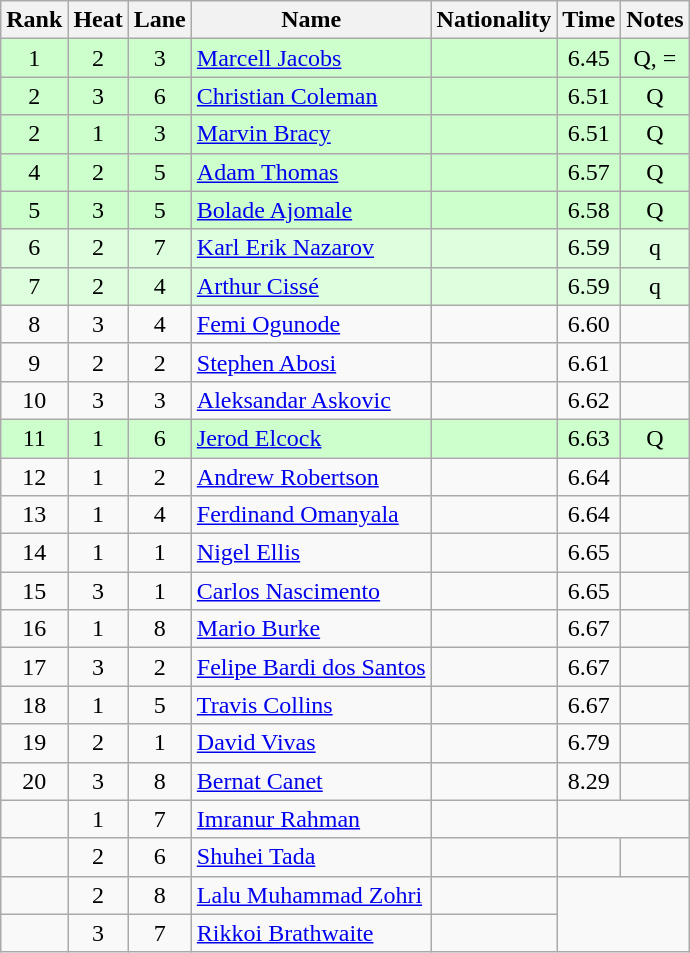<table class="wikitable sortable" style="text-align:center">
<tr>
<th>Rank</th>
<th>Heat</th>
<th>Lane</th>
<th>Name</th>
<th>Nationality</th>
<th>Time</th>
<th>Notes</th>
</tr>
<tr bgcolor=ccffcc>
<td>1</td>
<td>2</td>
<td>3</td>
<td align=left><a href='#'>Marcell Jacobs</a></td>
<td align=left></td>
<td>6.45</td>
<td>Q, = </td>
</tr>
<tr bgcolor=ccffcc>
<td>2</td>
<td>3</td>
<td>6</td>
<td align=left><a href='#'>Christian Coleman</a></td>
<td align=left></td>
<td>6.51</td>
<td>Q</td>
</tr>
<tr bgcolor=ccffcc>
<td>2</td>
<td>1</td>
<td>3</td>
<td align=left><a href='#'>Marvin Bracy</a></td>
<td align=left></td>
<td>6.51</td>
<td>Q</td>
</tr>
<tr bgcolor=ccffcc>
<td>4</td>
<td>2</td>
<td>5</td>
<td align=left><a href='#'>Adam Thomas</a></td>
<td align=left></td>
<td>6.57</td>
<td>Q</td>
</tr>
<tr bgcolor=ccffcc>
<td>5</td>
<td>3</td>
<td>5</td>
<td align=left><a href='#'>Bolade Ajomale</a></td>
<td align=left></td>
<td>6.58</td>
<td>Q</td>
</tr>
<tr bgcolor=ddffdd>
<td>6</td>
<td>2</td>
<td>7</td>
<td align=left><a href='#'>Karl Erik Nazarov</a></td>
<td align=left></td>
<td>6.59</td>
<td>q</td>
</tr>
<tr bgcolor=ddffdd>
<td>7</td>
<td>2</td>
<td>4</td>
<td align=left><a href='#'>Arthur Cissé</a></td>
<td align=left></td>
<td>6.59</td>
<td>q</td>
</tr>
<tr>
<td>8</td>
<td>3</td>
<td>4</td>
<td align=left><a href='#'>Femi Ogunode</a></td>
<td align=left></td>
<td>6.60</td>
<td></td>
</tr>
<tr>
<td>9</td>
<td>2</td>
<td>2</td>
<td align=left><a href='#'>Stephen Abosi</a></td>
<td align=left></td>
<td>6.61</td>
<td></td>
</tr>
<tr>
<td>10</td>
<td>3</td>
<td>3</td>
<td align=left><a href='#'>Aleksandar Askovic</a></td>
<td align=left></td>
<td>6.62</td>
<td></td>
</tr>
<tr bgcolor=ccffcc>
<td>11</td>
<td>1</td>
<td>6</td>
<td align=left><a href='#'>Jerod Elcock</a></td>
<td align=left></td>
<td>6.63</td>
<td>Q</td>
</tr>
<tr>
<td>12</td>
<td>1</td>
<td>2</td>
<td align=left><a href='#'>Andrew Robertson</a></td>
<td align=left></td>
<td>6.64</td>
<td></td>
</tr>
<tr>
<td>13</td>
<td>1</td>
<td>4</td>
<td align=left><a href='#'>Ferdinand Omanyala</a></td>
<td align=left></td>
<td>6.64</td>
<td></td>
</tr>
<tr>
<td>14</td>
<td>1</td>
<td>1</td>
<td align=left><a href='#'>Nigel Ellis</a></td>
<td align=left></td>
<td>6.65</td>
<td></td>
</tr>
<tr>
<td>15</td>
<td>3</td>
<td>1</td>
<td align=left><a href='#'>Carlos Nascimento</a></td>
<td align=left></td>
<td>6.65</td>
<td></td>
</tr>
<tr>
<td>16</td>
<td>1</td>
<td>8</td>
<td align=left><a href='#'>Mario Burke</a></td>
<td align=left></td>
<td>6.67</td>
<td></td>
</tr>
<tr>
<td>17</td>
<td>3</td>
<td>2</td>
<td align=left><a href='#'>Felipe Bardi dos Santos</a></td>
<td align=left></td>
<td>6.67</td>
<td></td>
</tr>
<tr>
<td>18</td>
<td>1</td>
<td>5</td>
<td align=left><a href='#'>Travis Collins</a></td>
<td align=left></td>
<td>6.67</td>
<td></td>
</tr>
<tr>
<td>19</td>
<td>2</td>
<td>1</td>
<td align=left><a href='#'>David Vivas</a></td>
<td align=left></td>
<td>6.79</td>
<td></td>
</tr>
<tr>
<td>20</td>
<td>3</td>
<td>8</td>
<td align=left><a href='#'>Bernat Canet</a></td>
<td align=left></td>
<td>8.29</td>
<td></td>
</tr>
<tr>
<td></td>
<td>1</td>
<td>7</td>
<td align=left><a href='#'>Imranur Rahman</a></td>
<td align=left></td>
<td colspan=2></td>
</tr>
<tr>
<td></td>
<td>2</td>
<td>6</td>
<td align=left><a href='#'>Shuhei Tada</a></td>
<td align=left></td>
<td></td>
<td></td>
</tr>
<tr>
<td></td>
<td>2</td>
<td>8</td>
<td align=left><a href='#'>Lalu Muhammad Zohri</a></td>
<td align=left></td>
<td colspan=2 rowspan=2></td>
</tr>
<tr>
<td></td>
<td>3</td>
<td>7</td>
<td align=left><a href='#'>Rikkoi Brathwaite</a></td>
<td align=left></td>
</tr>
</table>
